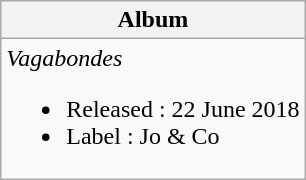<table class="wikitable">
<tr>
<th rowspan="1">Album</th>
</tr>
<tr>
<td><em>Vagabondes</em><br><ul><li>Released : 22 June 2018</li><li>Label : Jo & Co</li></ul></td>
</tr>
</table>
